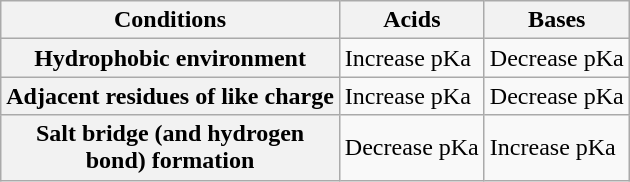<table class="wikitable">
<tr>
<th>Conditions</th>
<th>Acids</th>
<th>Bases</th>
</tr>
<tr>
<th>Hydrophobic environment</th>
<td>Increase pKa</td>
<td>Decrease pKa</td>
</tr>
<tr>
<th>Adjacent residues of like charge</th>
<td>Increase pKa</td>
<td>Decrease pKa</td>
</tr>
<tr>
<th>Salt bridge (and hydrogen <br>bond) formation</th>
<td>Decrease pKa</td>
<td>Increase pKa</td>
</tr>
</table>
